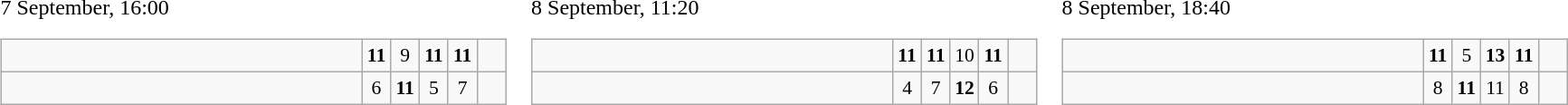<table>
<tr>
<td>7 September, 16:00<br><table class="wikitable" style="text-align:center; font-size:90%;">
<tr>
<td style="width:18em; text-align:left;"><strong></strong></td>
<td style="width:1em"><strong>11</strong></td>
<td style="width:1em">9</td>
<td style="width:1em"><strong>11</strong></td>
<td style="width:1em"><strong>11</strong></td>
<td style="width:1em"></td>
</tr>
<tr>
<td style="text-align:left;"></td>
<td>6</td>
<td><strong>11</strong></td>
<td>5</td>
<td>7</td>
<td></td>
</tr>
</table>
</td>
<td>8 September, 11:20<br><table class="wikitable" style="text-align:center; font-size:90%;">
<tr>
<td style="width:18em; text-align:left;"><strong></strong></td>
<td style="width:1em"><strong>11</strong></td>
<td style="width:1em"><strong>11</strong></td>
<td style="width:1em">10</td>
<td style="width:1em"><strong>11</strong></td>
<td style="width:1em"></td>
</tr>
<tr>
<td style="text-align:left;"></td>
<td>4</td>
<td>7</td>
<td><strong>12</strong></td>
<td>6</td>
<td></td>
</tr>
</table>
</td>
<td>8 September, 18:40<br><table class="wikitable" style="text-align:center; font-size:90%;">
<tr>
<td style="width:18em; text-align:left;"><strong></strong></td>
<td style="width:1em"><strong>11</strong></td>
<td style="width:1em">5</td>
<td style="width:1em"><strong>13</strong></td>
<td style="width:1em"><strong>11</strong></td>
<td style="width:1em"></td>
</tr>
<tr>
<td style="text-align:left;"></td>
<td>8</td>
<td><strong>11</strong></td>
<td>11</td>
<td>8</td>
<td></td>
</tr>
</table>
</td>
</tr>
</table>
